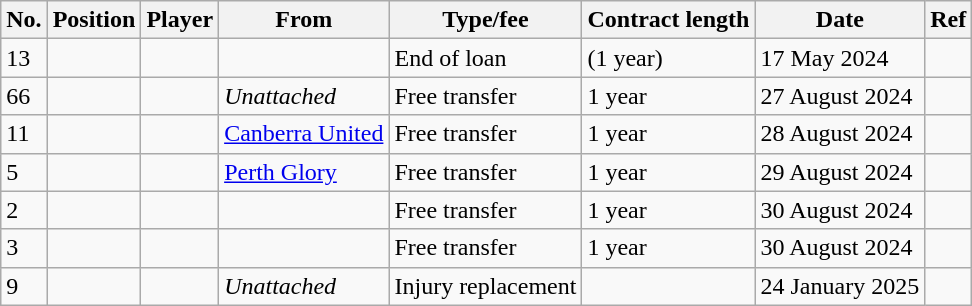<table class="wikitable plainrowheaders sortable" style="text-align:center; text-align:left">
<tr>
<th scope="col">No.</th>
<th scope="col">Position</th>
<th scope="col">Player</th>
<th scope="col">From</th>
<th scope="col">Type/fee</th>
<th scope="col">Contract length</th>
<th scope="col">Date</th>
<th scope="col" class="unsortable">Ref</th>
</tr>
<tr>
<td>13</td>
<td></td>
<td align=left></td>
<td></td>
<td>End of loan</td>
<td>(1 year)</td>
<td>17 May 2024</td>
<td></td>
</tr>
<tr>
<td>66</td>
<td></td>
<td align=left></td>
<td><em>Unattached</em></td>
<td>Free transfer</td>
<td>1 year</td>
<td>27 August 2024</td>
<td></td>
</tr>
<tr>
<td>11</td>
<td></td>
<td align=left></td>
<td><a href='#'>Canberra United</a></td>
<td>Free transfer</td>
<td>1 year</td>
<td>28 August 2024</td>
<td></td>
</tr>
<tr>
<td>5</td>
<td></td>
<td align=left></td>
<td><a href='#'>Perth Glory</a></td>
<td>Free transfer</td>
<td>1 year</td>
<td>29 August 2024</td>
<td></td>
</tr>
<tr>
<td>2</td>
<td></td>
<td align=left></td>
<td></td>
<td>Free transfer</td>
<td>1 year</td>
<td>30 August 2024</td>
<td></td>
</tr>
<tr>
<td>3</td>
<td></td>
<td align=left></td>
<td></td>
<td>Free transfer</td>
<td>1 year</td>
<td>30 August 2024</td>
<td></td>
</tr>
<tr>
<td>9</td>
<td></td>
<td align=left></td>
<td><em>Unattached</em></td>
<td>Injury replacement</td>
<td></td>
<td>24 January 2025</td>
<td></td>
</tr>
</table>
